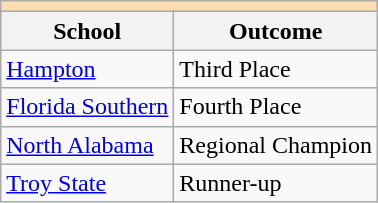<table class="wikitable" style="float:left; margin-right:1em;">
<tr>
<th colspan="3" style="background:#ffdead;"></th>
</tr>
<tr>
<th>School</th>
<th>Outcome</th>
</tr>
<tr>
<td><a href='#'>Hampton</a></td>
<td>Third Place</td>
</tr>
<tr>
<td><a href='#'>Florida Southern</a></td>
<td>Fourth Place</td>
</tr>
<tr>
<td><a href='#'>North Alabama</a></td>
<td>Regional Champion</td>
</tr>
<tr>
<td><a href='#'>Troy State</a></td>
<td>Runner-up</td>
</tr>
</table>
